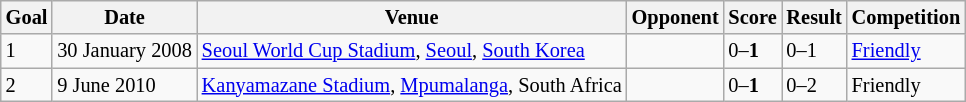<table class="wikitable" style=font-size:85%>
<tr>
<th>Goal</th>
<th>Date</th>
<th>Venue</th>
<th>Opponent</th>
<th>Score</th>
<th>Result</th>
<th>Competition</th>
</tr>
<tr>
<td>1</td>
<td>30 January 2008</td>
<td><a href='#'>Seoul World Cup Stadium</a>, <a href='#'>Seoul</a>, <a href='#'>South Korea</a></td>
<td align=left></td>
<td>0–<strong>1</strong></td>
<td>0–1</td>
<td><a href='#'>Friendly</a></td>
</tr>
<tr>
<td>2</td>
<td>9 June 2010</td>
<td><a href='#'>Kanyamazane Stadium</a>, <a href='#'>Mpumalanga</a>, South Africa</td>
<td align=left></td>
<td>0–<strong>1</strong></td>
<td>0–2</td>
<td>Friendly</td>
</tr>
</table>
